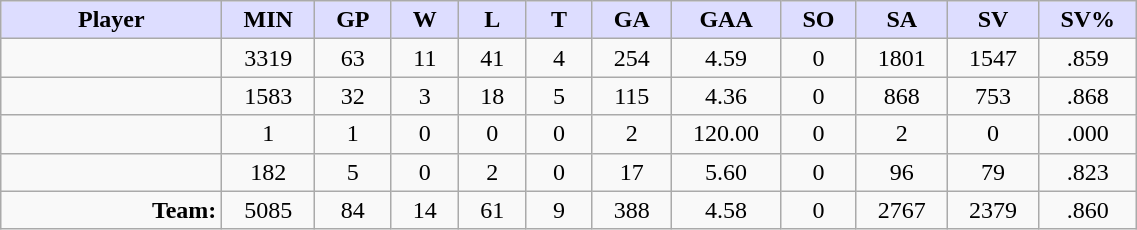<table style="width:60%;" class="wikitable sortable">
<tr>
<th style="background:#ddf; width:10%;">Player</th>
<th style="width:3%; background:#ddf;" title="Minutes played">MIN</th>
<th style="width:3%; background:#ddf;" title="Games played in">GP</th>
<th style="width:3%; background:#ddf;" title="Wins">W</th>
<th style="width:3%; background:#ddf;" title="Losses">L</th>
<th style="width:3%; background:#ddf;" title="Ties">T</th>
<th style="width:3%; background:#ddf;" title="Goals against">GA</th>
<th style="width:3%; background:#ddf;" title="Goals against average">GAA</th>
<th style="width:3%; background:#ddf;" title="Shut-outs">SO</th>
<th style="width:3%; background:#ddf;" title="Shots against">SA</th>
<th style="width:3%; background:#ddf;" title="Shots saved">SV</th>
<th style="width:3%; background:#ddf;" title="Save percentage">SV%</th>
</tr>
<tr style="text-align:center;">
<td style="text-align:right;"></td>
<td>3319</td>
<td>63</td>
<td>11</td>
<td>41</td>
<td>4</td>
<td>254</td>
<td>4.59</td>
<td>0</td>
<td>1801</td>
<td>1547</td>
<td>.859</td>
</tr>
<tr style="text-align:center;">
<td style="text-align:right;"></td>
<td>1583</td>
<td>32</td>
<td>3</td>
<td>18</td>
<td>5</td>
<td>115</td>
<td>4.36</td>
<td>0</td>
<td>868</td>
<td>753</td>
<td>.868</td>
</tr>
<tr style="text-align:center;">
<td style="text-align:right;"></td>
<td>1</td>
<td>1</td>
<td>0</td>
<td>0</td>
<td>0</td>
<td>2</td>
<td>120.00</td>
<td>0</td>
<td>2</td>
<td>0</td>
<td>.000</td>
</tr>
<tr style="text-align:center;">
<td style="text-align:right;"></td>
<td>182</td>
<td>5</td>
<td>0</td>
<td>2</td>
<td>0</td>
<td>17</td>
<td>5.60</td>
<td>0</td>
<td>96</td>
<td>79</td>
<td>.823</td>
</tr>
<tr style="text-align:center;">
<td style="text-align:right;"><strong>Team:</strong></td>
<td>5085</td>
<td>84</td>
<td>14</td>
<td>61</td>
<td>9</td>
<td>388</td>
<td>4.58</td>
<td>0</td>
<td>2767</td>
<td>2379</td>
<td>.860</td>
</tr>
</table>
